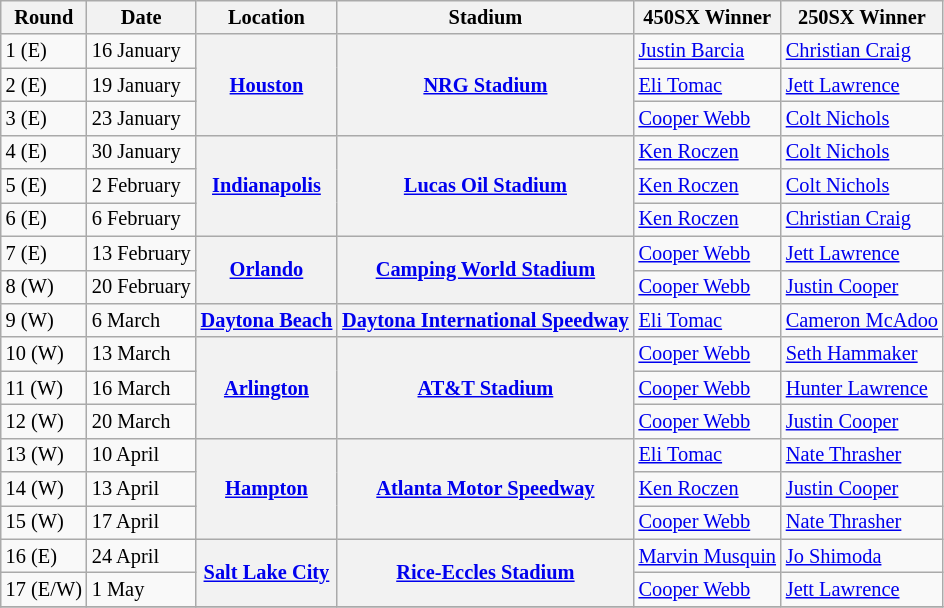<table class="wikitable" style="font-size: 85%;">
<tr>
<th>Round</th>
<th>Date</th>
<th>Location</th>
<th>Stadium</th>
<th>450SX Winner</th>
<th>250SX Winner</th>
</tr>
<tr>
<td>1 (E)</td>
<td>16 January</td>
<th rowspan=3> <a href='#'>Houston</a></th>
<th rowspan=3><a href='#'>NRG Stadium</a></th>
<td> <a href='#'>Justin Barcia</a></td>
<td> <a href='#'>Christian Craig</a></td>
</tr>
<tr>
<td>2 (E)</td>
<td>19 January</td>
<td> <a href='#'>Eli Tomac</a></td>
<td> <a href='#'>Jett Lawrence</a></td>
</tr>
<tr>
<td>3 (E)</td>
<td>23 January</td>
<td> <a href='#'>Cooper Webb</a></td>
<td> <a href='#'>Colt Nichols</a></td>
</tr>
<tr>
<td>4 (E)</td>
<td>30 January</td>
<th rowspan=3> <a href='#'>Indianapolis</a></th>
<th rowspan=3><a href='#'>Lucas Oil Stadium</a></th>
<td> <a href='#'>Ken Roczen</a></td>
<td> <a href='#'>Colt Nichols</a></td>
</tr>
<tr>
<td>5 (E)</td>
<td>2 February</td>
<td> <a href='#'>Ken Roczen</a></td>
<td> <a href='#'>Colt Nichols</a></td>
</tr>
<tr>
<td>6 (E)</td>
<td>6 February</td>
<td> <a href='#'>Ken Roczen</a></td>
<td> <a href='#'>Christian Craig</a></td>
</tr>
<tr>
<td>7 (E)</td>
<td>13 February</td>
<th rowspan=2> <a href='#'>Orlando</a></th>
<th rowspan=2><a href='#'>Camping World Stadium</a></th>
<td> <a href='#'>Cooper Webb</a></td>
<td> <a href='#'>Jett Lawrence</a></td>
</tr>
<tr>
<td>8 (W)</td>
<td>20 February</td>
<td> <a href='#'>Cooper Webb</a></td>
<td> <a href='#'>Justin Cooper</a></td>
</tr>
<tr>
<td>9 (W)</td>
<td>6 March</td>
<th> <a href='#'>Daytona Beach</a></th>
<th><a href='#'>Daytona International Speedway</a></th>
<td> <a href='#'>Eli Tomac</a></td>
<td> <a href='#'>Cameron McAdoo</a></td>
</tr>
<tr>
<td>10 (W)</td>
<td>13 March</td>
<th rowspan=3> <a href='#'>Arlington</a></th>
<th rowspan=3><a href='#'>AT&T Stadium</a></th>
<td> <a href='#'>Cooper Webb</a></td>
<td> <a href='#'>Seth Hammaker</a></td>
</tr>
<tr>
<td>11 (W)</td>
<td>16 March</td>
<td> <a href='#'>Cooper Webb</a></td>
<td> <a href='#'>Hunter Lawrence</a></td>
</tr>
<tr>
<td>12 (W)</td>
<td>20 March</td>
<td> <a href='#'>Cooper Webb</a></td>
<td> <a href='#'>Justin Cooper</a></td>
</tr>
<tr>
<td>13 (W)</td>
<td>10 April</td>
<th rowspan=3> <a href='#'>Hampton</a></th>
<th rowspan=3><a href='#'>Atlanta Motor Speedway</a></th>
<td> <a href='#'>Eli Tomac</a></td>
<td> <a href='#'>Nate Thrasher</a></td>
</tr>
<tr>
<td>14 (W)</td>
<td>13 April</td>
<td> <a href='#'>Ken Roczen</a></td>
<td> <a href='#'>Justin Cooper</a></td>
</tr>
<tr>
<td>15 (W)</td>
<td>17 April</td>
<td> <a href='#'>Cooper Webb</a></td>
<td> <a href='#'>Nate Thrasher</a></td>
</tr>
<tr>
<td>16 (E)</td>
<td>24 April</td>
<th rowspan=2> <a href='#'>Salt Lake City</a></th>
<th rowspan=2><a href='#'>Rice-Eccles Stadium</a></th>
<td> <a href='#'>Marvin Musquin</a></td>
<td> <a href='#'>Jo Shimoda</a></td>
</tr>
<tr>
<td>17 (E/W)</td>
<td>1 May</td>
<td> <a href='#'>Cooper Webb</a></td>
<td> <a href='#'>Jett Lawrence</a></td>
</tr>
<tr>
</tr>
</table>
